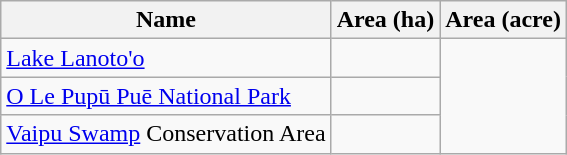<table class="wikitable sortable">
<tr>
<th scope="col" align=left>Name</th>
<th scope="col">Area (ha)</th>
<th scope="col">Area (acre)</th>
</tr>
<tr ---->
<td><a href='#'>Lake Lanoto'o</a></td>
<td></td>
</tr>
<tr ---->
<td><a href='#'>O Le Pupū Puē National Park</a></td>
<td></td>
</tr>
<tr ---->
<td><a href='#'>Vaipu Swamp</a> Conservation Area</td>
<td></td>
</tr>
</table>
